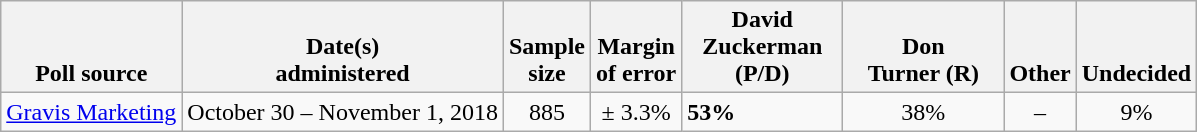<table class="wikitable">
<tr valign=bottom>
<th>Poll source</th>
<th>Date(s)<br>administered</th>
<th>Sample<br>size</th>
<th>Margin<br>of error</th>
<th style="width:100px;">David<br>Zuckerman (P/D)</th>
<th style="width:100px;">Don<br>Turner (R)</th>
<th>Other</th>
<th>Undecided</th>
</tr>
<tr>
<td><a href='#'>Gravis Marketing</a></td>
<td align=center>October 30 – November 1, 2018</td>
<td align=center>885</td>
<td align=center>± 3.3%</td>
<td><strong>53%</strong></td>
<td align=center>38%</td>
<td align=center>–</td>
<td align=center>9%</td>
</tr>
</table>
